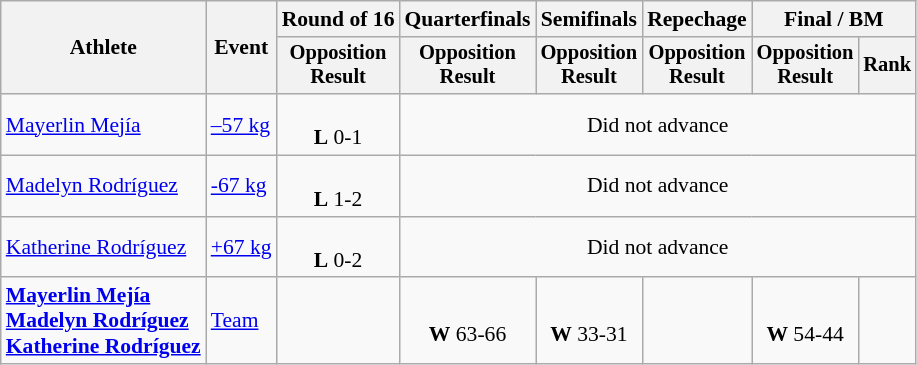<table class="wikitable" style="font-size:90%">
<tr>
<th rowspan=2>Athlete</th>
<th rowspan=2>Event</th>
<th>Round of 16</th>
<th>Quarterfinals</th>
<th>Semifinals</th>
<th>Repechage</th>
<th colspan=2>Final / BM</th>
</tr>
<tr style="font-size:95%">
<th>Opposition<br>Result</th>
<th>Opposition<br>Result</th>
<th>Opposition<br>Result</th>
<th>Opposition<br>Result</th>
<th>Opposition<br>Result</th>
<th>Rank</th>
</tr>
<tr align=center>
<td align=left><a href='#'>Mayerlin Mejía</a></td>
<td align=left><a href='#'>–57 kg</a></td>
<td><br><strong>L</strong> 0-1</td>
<td colspan=5>Did not advance</td>
</tr>
<tr align=center>
<td align=left><a href='#'>Madelyn Rodríguez</a></td>
<td align=left><a href='#'>-67 kg</a></td>
<td><br><strong>L</strong> 1-2</td>
<td colspan=5>Did not advance</td>
</tr>
<tr align=center>
<td align=left><a href='#'>Katherine Rodríguez</a></td>
<td align=left><a href='#'>+67 kg</a></td>
<td><br><strong>L</strong> 0-2</td>
<td colspan=5>Did not advance</td>
</tr>
<tr align=center>
<td align=left><strong><a href='#'>Mayerlin Mejía</a><br><a href='#'>Madelyn Rodríguez</a><br><a href='#'>Katherine Rodríguez</a></strong></td>
<td align=left><a href='#'>Team</a></td>
<td></td>
<td><br><strong>W</strong> 63-66</td>
<td><br><strong>W</strong> 33-31</td>
<td></td>
<td><br><strong>W</strong> 54-44</td>
<td></td>
</tr>
</table>
